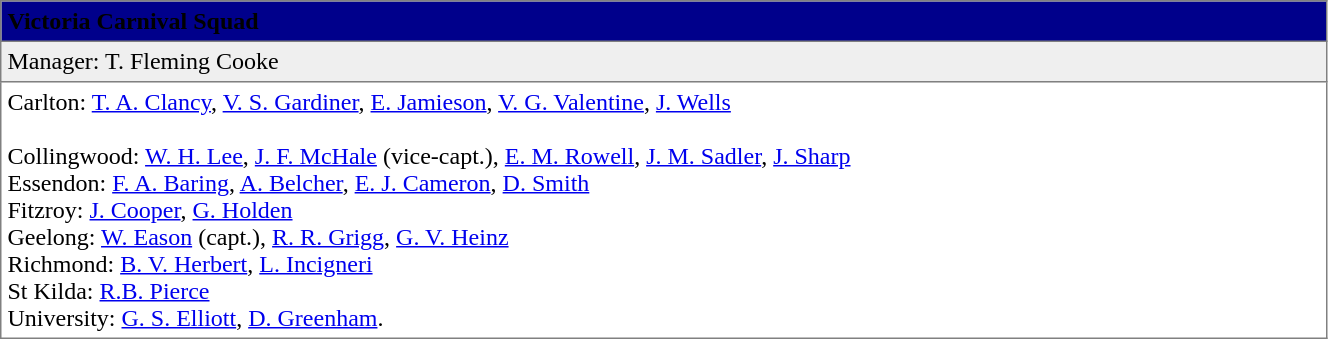<table border="1" cellpadding="4" cellspacing="0" style="text-align:left; font-size:100%; border-collapse:collapse;" width=70%>
<tr style="background:darkblue;">
<th colspan=2><span>Victoria Carnival Squad</span></th>
</tr>
<tr bgcolor="#efefef">
<td>Manager: T. Fleming Cooke</td>
</tr>
<tr>
<td>Carlton: <a href='#'>T. A. Clancy</a>, <a href='#'>V. S. Gardiner</a>, <a href='#'>E. Jamieson</a>, <a href='#'>V. G. Valentine</a>, <a href='#'>J. Wells</a><br><br>Collingwood: <a href='#'>W. H. Lee</a>, <a href='#'>J. F. McHale</a> (vice-capt.), <a href='#'>E. M. Rowell</a>, <a href='#'>J. M. Sadler</a>, <a href='#'>J. Sharp</a><br>
Essendon: <a href='#'>F. A. Baring</a>, <a href='#'>A. Belcher</a>, <a href='#'>E. J. Cameron</a>, <a href='#'>D. Smith</a><br>
Fitzroy: <a href='#'>J. Cooper</a>, <a href='#'>G. Holden</a><br>
Geelong: <a href='#'>W. Eason</a> (capt.), <a href='#'>R. R. Grigg</a>, <a href='#'>G. V. Heinz</a><br>
Richmond: <a href='#'>B. V. Herbert</a>, <a href='#'>L. Incigneri</a><br>
St Kilda: <a href='#'>R.B. Pierce</a><br>
University: <a href='#'>G. S. Elliott</a>, <a href='#'>D. Greenham</a>.</td>
</tr>
</table>
